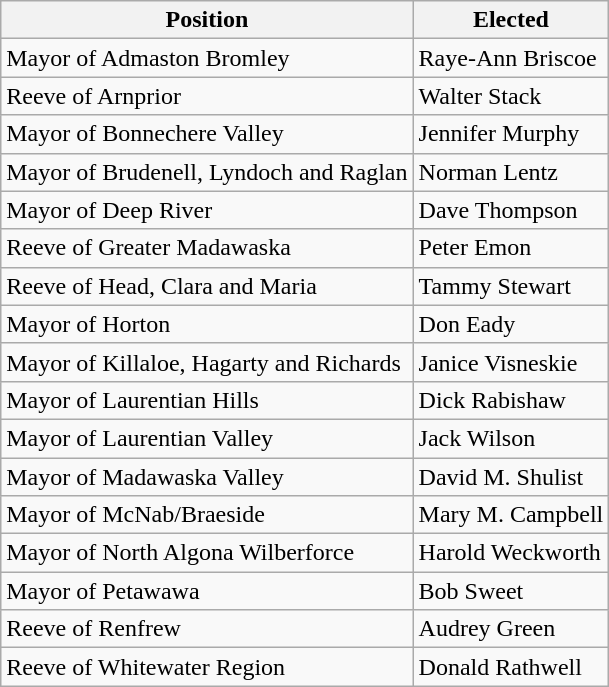<table class="wikitable">
<tr>
<th>Position</th>
<th>Elected</th>
</tr>
<tr>
<td>Mayor of Admaston Bromley</td>
<td>Raye-Ann Briscoe</td>
</tr>
<tr>
<td>Reeve of Arnprior</td>
<td>Walter Stack</td>
</tr>
<tr>
<td>Mayor of Bonnechere Valley</td>
<td>Jennifer Murphy</td>
</tr>
<tr>
<td>Mayor of Brudenell, Lyndoch and Raglan</td>
<td>Norman Lentz</td>
</tr>
<tr>
<td>Mayor of Deep River</td>
<td>Dave Thompson</td>
</tr>
<tr>
<td>Reeve of Greater Madawaska</td>
<td>Peter Emon</td>
</tr>
<tr>
<td>Reeve of Head, Clara and Maria</td>
<td>Tammy Stewart</td>
</tr>
<tr>
<td>Mayor of Horton</td>
<td>Don Eady</td>
</tr>
<tr>
<td>Mayor of Killaloe, Hagarty and Richards</td>
<td>Janice Visneskie</td>
</tr>
<tr>
<td>Mayor of Laurentian Hills</td>
<td>Dick Rabishaw</td>
</tr>
<tr>
<td>Mayor of Laurentian Valley</td>
<td>Jack Wilson</td>
</tr>
<tr>
<td>Mayor of Madawaska Valley</td>
<td>David M. Shulist</td>
</tr>
<tr>
<td>Mayor of McNab/Braeside</td>
<td>Mary M. Campbell</td>
</tr>
<tr>
<td>Mayor of North Algona Wilberforce</td>
<td>Harold Weckworth</td>
</tr>
<tr>
<td>Mayor of Petawawa</td>
<td>Bob Sweet</td>
</tr>
<tr>
<td>Reeve of Renfrew</td>
<td>Audrey Green</td>
</tr>
<tr>
<td>Reeve of Whitewater Region</td>
<td>Donald Rathwell</td>
</tr>
</table>
